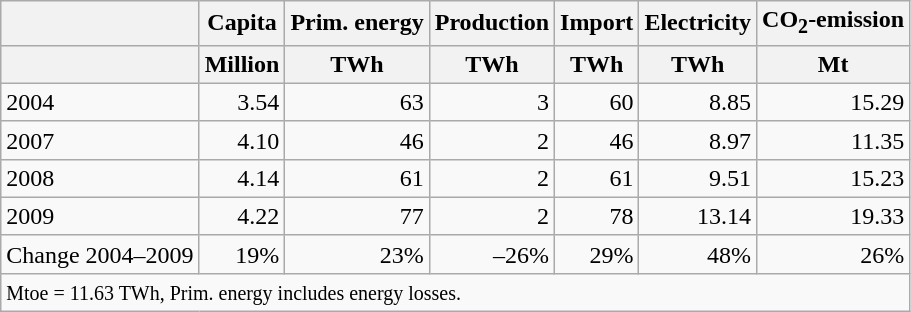<table class="wikitable" style="text-align:right">
<tr>
<th></th>
<th>Capita</th>
<th>Prim. energy</th>
<th>Production</th>
<th>Import</th>
<th>Electricity</th>
<th>CO<sub>2</sub>-emission</th>
</tr>
<tr>
<th></th>
<th>Million</th>
<th>TWh</th>
<th>TWh</th>
<th>TWh</th>
<th>TWh</th>
<th>Mt</th>
</tr>
<tr>
<td align="left">2004</td>
<td>3.54</td>
<td>63</td>
<td>3</td>
<td>60</td>
<td>8.85</td>
<td>15.29</td>
</tr>
<tr>
<td align="left">2007</td>
<td>4.10</td>
<td>46</td>
<td>2</td>
<td>46</td>
<td>8.97</td>
<td>11.35</td>
</tr>
<tr>
<td align="left">2008</td>
<td>4.14</td>
<td>61</td>
<td>2</td>
<td>61</td>
<td>9.51</td>
<td>15.23</td>
</tr>
<tr>
<td align="left">2009</td>
<td>4.22</td>
<td>77</td>
<td>2</td>
<td>78</td>
<td>13.14</td>
<td>19.33</td>
</tr>
<tr>
<td align="left">Change 2004–2009</td>
<td>19%</td>
<td>23%</td>
<td>–26%</td>
<td>29%</td>
<td>48%</td>
<td>26%</td>
</tr>
<tr>
<td align="left" colspan=7><small> Mtoe = 11.63 TWh, Prim. energy includes energy losses. </small></td>
</tr>
</table>
